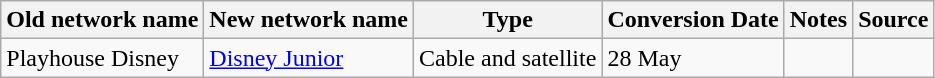<table class="wikitable">
<tr>
<th>Old network name</th>
<th>New network name</th>
<th>Type</th>
<th>Conversion Date</th>
<th>Notes</th>
<th>Source</th>
</tr>
<tr>
<td>Playhouse Disney</td>
<td><a href='#'>Disney Junior</a></td>
<td>Cable and satellite</td>
<td>28 May</td>
<td></td>
<td></td>
</tr>
</table>
